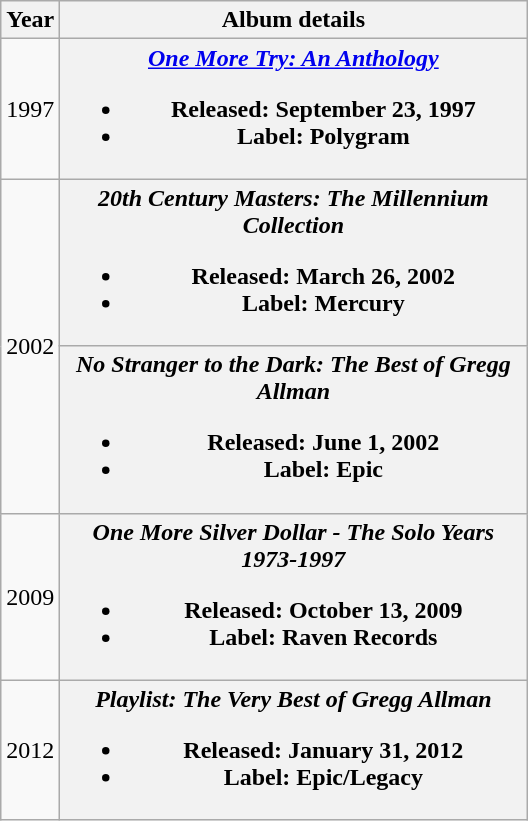<table class="wikitable plainrowheaders" style="text-align:center;">
<tr>
<th scope="col">Year</th>
<th scope="col" style="width:19em;">Album details</th>
</tr>
<tr>
<td align="center">1997</td>
<th scope="row"><em><a href='#'>One More Try: An Anthology</a></em><br><ul><li>Released: September 23, 1997</li><li>Label: Polygram</li></ul></th>
</tr>
<tr>
<td rowspan="2">2002</td>
<th scope="row"><em>20th Century Masters: The Millennium Collection</em><br><ul><li>Released: March 26, 2002</li><li>Label: Mercury</li></ul></th>
</tr>
<tr>
<th scope="row"><em>No Stranger to the Dark: The Best of Gregg Allman</em><br><ul><li>Released: June 1, 2002</li><li>Label: Epic</li></ul></th>
</tr>
<tr>
<td align="center">2009</td>
<th scope="row"><em>One More Silver Dollar - The Solo Years 1973-1997</em><br><ul><li>Released: October 13, 2009</li><li>Label: Raven Records</li></ul></th>
</tr>
<tr>
<td align="center">2012</td>
<th scope="row"><em>Playlist: The Very Best of Gregg Allman</em><br><ul><li>Released: January 31, 2012</li><li>Label: Epic/Legacy</li></ul></th>
</tr>
</table>
